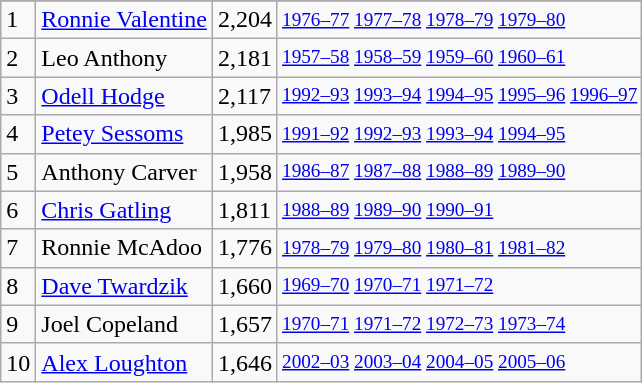<table class="wikitable">
<tr>
</tr>
<tr>
<td>1</td>
<td><a href='#'>Ronnie Valentine</a></td>
<td>2,204</td>
<td style="font-size:80%;"><a href='#'>1976–77</a> <a href='#'>1977–78</a> <a href='#'>1978–79</a> <a href='#'>1979–80</a></td>
</tr>
<tr>
<td>2</td>
<td>Leo Anthony</td>
<td>2,181</td>
<td style="font-size:80%;"><a href='#'>1957–58</a> <a href='#'>1958–59</a> <a href='#'>1959–60</a> <a href='#'>1960–61</a></td>
</tr>
<tr>
<td>3</td>
<td><a href='#'>Odell Hodge</a></td>
<td>2,117</td>
<td style="font-size:80%;"><a href='#'>1992–93</a> <a href='#'>1993–94</a> <a href='#'>1994–95</a> <a href='#'>1995–96</a> <a href='#'>1996–97</a></td>
</tr>
<tr>
<td>4</td>
<td><a href='#'>Petey Sessoms</a></td>
<td>1,985</td>
<td style="font-size:80%;"><a href='#'>1991–92</a> <a href='#'>1992–93</a> <a href='#'>1993–94</a> <a href='#'>1994–95</a></td>
</tr>
<tr>
<td>5</td>
<td>Anthony Carver</td>
<td>1,958</td>
<td style="font-size:80%;"><a href='#'>1986–87</a> <a href='#'>1987–88</a> <a href='#'>1988–89</a> <a href='#'>1989–90</a></td>
</tr>
<tr>
<td>6</td>
<td><a href='#'>Chris Gatling</a></td>
<td>1,811</td>
<td style="font-size:80%;"><a href='#'>1988–89</a> <a href='#'>1989–90</a> <a href='#'>1990–91</a></td>
</tr>
<tr>
<td>7</td>
<td>Ronnie McAdoo</td>
<td>1,776</td>
<td style="font-size:80%;"><a href='#'>1978–79</a> <a href='#'>1979–80</a> <a href='#'>1980–81</a> <a href='#'>1981–82</a></td>
</tr>
<tr>
<td>8</td>
<td><a href='#'>Dave Twardzik</a></td>
<td>1,660</td>
<td style="font-size:80%;"><a href='#'>1969–70</a> <a href='#'>1970–71</a> <a href='#'>1971–72</a></td>
</tr>
<tr>
<td>9</td>
<td>Joel Copeland</td>
<td>1,657</td>
<td style="font-size:80%;"><a href='#'>1970–71</a> <a href='#'>1971–72</a> <a href='#'>1972–73</a> <a href='#'>1973–74</a></td>
</tr>
<tr>
<td>10</td>
<td><a href='#'>Alex Loughton</a></td>
<td>1,646</td>
<td style="font-size:80%;"><a href='#'>2002–03</a> <a href='#'>2003–04</a> <a href='#'>2004–05</a> <a href='#'>2005–06</a></td>
</tr>
</table>
